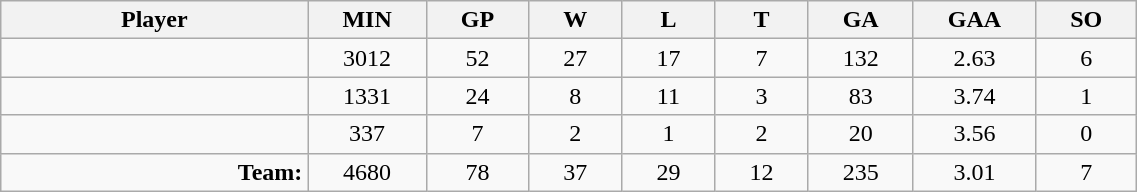<table class="wikitable sortable" width="60%">
<tr>
<th bgcolor="#DDDDFF" width="10%">Player</th>
<th width="3%" bgcolor="#DDDDFF" title="Minutes played">MIN</th>
<th width="3%" bgcolor="#DDDDFF" title="Games played in">GP</th>
<th width="3%" bgcolor="#DDDDFF" title="Wins">W</th>
<th width="3%" bgcolor="#DDDDFF"title="Losses">L</th>
<th width="3%" bgcolor="#DDDDFF" title="Ties">T</th>
<th width="3%" bgcolor="#DDDDFF" title="Goals against">GA</th>
<th width="3%" bgcolor="#DDDDFF" title="Goals against average">GAA</th>
<th width="3%" bgcolor="#DDDDFF"title="Shut-outs">SO</th>
</tr>
<tr align="center">
<td align="right"></td>
<td>3012</td>
<td>52</td>
<td>27</td>
<td>17</td>
<td>7</td>
<td>132</td>
<td>2.63</td>
<td>6</td>
</tr>
<tr align="center">
<td align="right"></td>
<td>1331</td>
<td>24</td>
<td>8</td>
<td>11</td>
<td>3</td>
<td>83</td>
<td>3.74</td>
<td>1</td>
</tr>
<tr align="center">
<td align="right"></td>
<td>337</td>
<td>7</td>
<td>2</td>
<td>1</td>
<td>2</td>
<td>20</td>
<td>3.56</td>
<td>0</td>
</tr>
<tr align="center">
<td align="right"><strong>Team:</strong></td>
<td>4680</td>
<td>78</td>
<td>37</td>
<td>29</td>
<td>12</td>
<td>235</td>
<td>3.01</td>
<td>7</td>
</tr>
</table>
